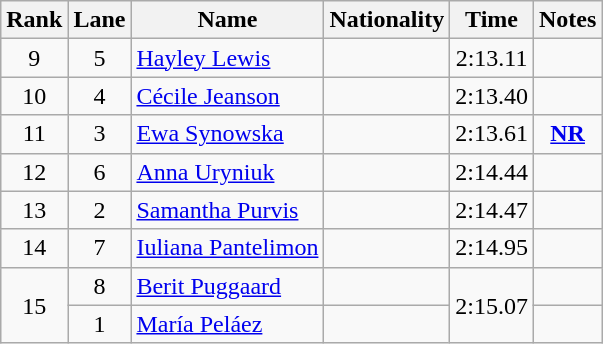<table class="wikitable sortable" style="text-align:center">
<tr>
<th>Rank</th>
<th>Lane</th>
<th>Name</th>
<th>Nationality</th>
<th>Time</th>
<th>Notes</th>
</tr>
<tr>
<td>9</td>
<td>5</td>
<td align=left><a href='#'>Hayley Lewis</a></td>
<td align=left></td>
<td>2:13.11</td>
<td></td>
</tr>
<tr>
<td>10</td>
<td>4</td>
<td align=left><a href='#'>Cécile Jeanson</a></td>
<td align=left></td>
<td>2:13.40</td>
<td></td>
</tr>
<tr>
<td>11</td>
<td>3</td>
<td align=left><a href='#'>Ewa Synowska</a></td>
<td align=left></td>
<td>2:13.61</td>
<td><strong><a href='#'>NR</a></strong></td>
</tr>
<tr>
<td>12</td>
<td>6</td>
<td align=left><a href='#'>Anna Uryniuk</a></td>
<td align=left></td>
<td>2:14.44</td>
<td></td>
</tr>
<tr>
<td>13</td>
<td>2</td>
<td align=left><a href='#'>Samantha Purvis</a></td>
<td align=left></td>
<td>2:14.47</td>
<td></td>
</tr>
<tr>
<td>14</td>
<td>7</td>
<td align=left><a href='#'>Iuliana Pantelimon</a></td>
<td align=left></td>
<td>2:14.95</td>
<td></td>
</tr>
<tr>
<td rowspan=2>15</td>
<td>8</td>
<td align=left><a href='#'>Berit Puggaard</a></td>
<td align=left></td>
<td rowspan=2>2:15.07</td>
<td></td>
</tr>
<tr>
<td>1</td>
<td align=left><a href='#'>María Peláez</a></td>
<td align=left></td>
<td></td>
</tr>
</table>
